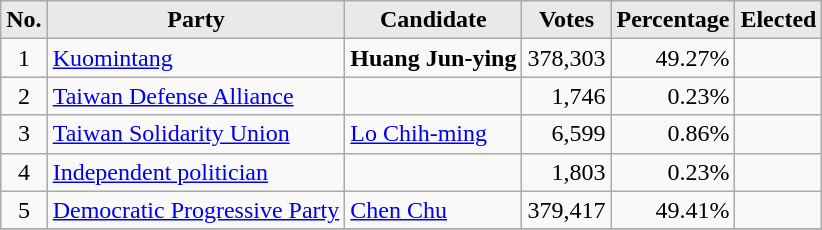<table class="wikitable">
<tr>
<th style="background-color:#E9E9E9">No.</th>
<th style="background-color:#E9E9E9">Party</th>
<th style="background-color:#E9E9E9">Candidate</th>
<th style="background-color:#E9E9E9">Votes</th>
<th style="background-color:#E9E9E9">Percentage</th>
<th style="background-color:#E9E9E9">Elected</th>
</tr>
<tr>
<td align="center">1</td>
<td><a href='#'>Kuomintang</a></td>
<td><strong>Huang Jun-ying</strong></td>
<td align="right">378,303</td>
<td align="right">49.27%</td>
<td></td>
</tr>
<tr>
<td align="center">2</td>
<td><a href='#'>Taiwan Defense Alliance</a></td>
<td></td>
<td align="right">1,746</td>
<td align="right">0.23%</td>
<td></td>
</tr>
<tr>
<td align="center">3</td>
<td><a href='#'>Taiwan Solidarity Union</a></td>
<td><a href='#'>Lo Chih-ming</a></td>
<td align="right">6,599</td>
<td align="right">0.86%</td>
<td></td>
</tr>
<tr>
<td align="center">4</td>
<td><a href='#'>Independent politician</a></td>
<td></td>
<td align="right">1,803</td>
<td align="right">0.23%</td>
<td></td>
</tr>
<tr>
<td align="center">5</td>
<td><a href='#'>Democratic Progressive Party</a></td>
<td><a href='#'>Chen Chu</a></td>
<td align="right">379,417</td>
<td align="right">49.41%</td>
<td align="center"></td>
</tr>
<tr>
</tr>
</table>
